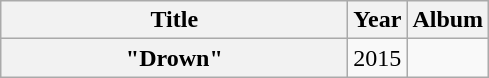<table class="wikitable plainrowheaders" style="text-align:center;">
<tr>
<th scope="col" style="width:14em;">Title</th>
<th scope="col" style="width:1em;">Year</th>
<th scope="col">Album</th>
</tr>
<tr>
<th scope="row">"Drown"</th>
<td>2015</td>
<td></td>
</tr>
</table>
